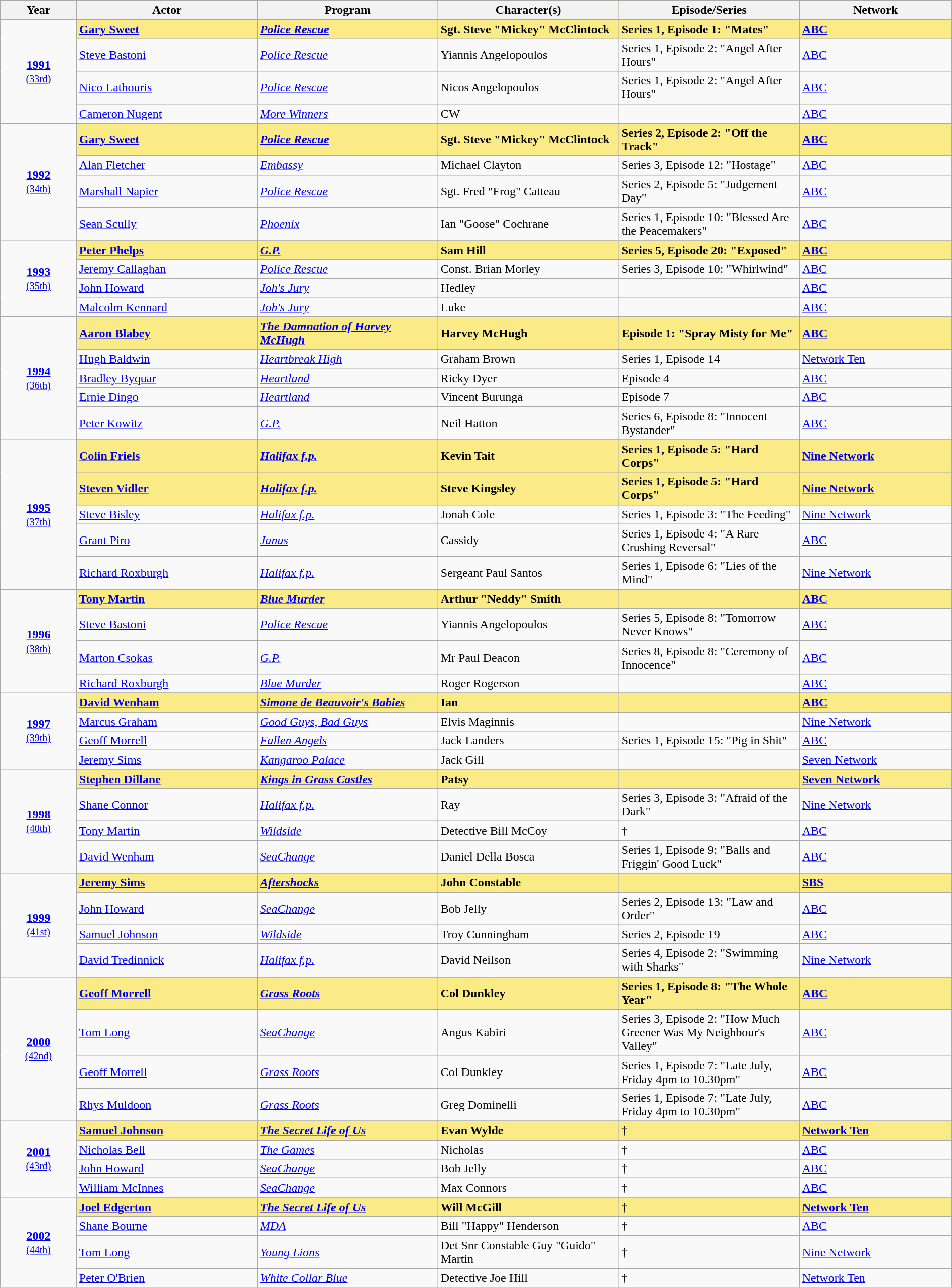<table class="wikitable" style="width:100%">
<tr style="background:#faeb86;">
<th style="width:8%;">Year</th>
<th style="width:19%;">Actor</th>
<th style="width:19%;">Program</th>
<th style="width:19%;">Character(s)</th>
<th style="width:19%;">Episode/Series</th>
<th style="width:19%;">Network</th>
</tr>
<tr>
<td rowspan=5 style="text-align:center"><strong><a href='#'>1991</a></strong><br><small><a href='#'>(33rd)</a></small></td>
</tr>
<tr style="background:#FAEB86;">
<td><strong><a href='#'>Gary Sweet</a></strong></td>
<td><strong><em><a href='#'>Police Rescue</a></em></strong></td>
<td><strong>Sgt. Steve "Mickey" McClintock</strong></td>
<td><strong>Series 1, Episode 1: "Mates"</strong></td>
<td><strong><a href='#'>ABC</a></strong></td>
</tr>
<tr>
<td><a href='#'>Steve Bastoni</a></td>
<td><em><a href='#'>Police Rescue</a></em></td>
<td>Yiannis Angelopoulos</td>
<td>Series 1, Episode 2: "Angel After Hours"</td>
<td><a href='#'>ABC</a></td>
</tr>
<tr>
<td><a href='#'>Nico Lathouris</a></td>
<td><em><a href='#'>Police Rescue</a></em></td>
<td>Nicos Angelopoulos</td>
<td>Series 1, Episode 2: "Angel After Hours"</td>
<td><a href='#'>ABC</a></td>
</tr>
<tr>
<td><a href='#'>Cameron Nugent</a></td>
<td><em><a href='#'>More Winners</a></em></td>
<td>CW</td>
<td></td>
<td><a href='#'>ABC</a></td>
</tr>
<tr>
<td rowspan=5 style="text-align:center"><strong><a href='#'>1992</a></strong><br><small><a href='#'>(34th)</a></small></td>
</tr>
<tr style="background:#FAEB86;">
<td><strong><a href='#'>Gary Sweet</a></strong></td>
<td><strong><em><a href='#'>Police Rescue</a></em></strong></td>
<td><strong>Sgt. Steve "Mickey" McClintock</strong></td>
<td><strong>Series 2, Episode 2: "Off the Track"</strong></td>
<td><strong><a href='#'>ABC</a></strong></td>
</tr>
<tr>
<td><a href='#'>Alan Fletcher</a></td>
<td><em><a href='#'>Embassy</a></em></td>
<td>Michael Clayton</td>
<td>Series 3, Episode 12: "Hostage"</td>
<td><a href='#'>ABC</a></td>
</tr>
<tr>
<td><a href='#'>Marshall Napier</a></td>
<td><em><a href='#'>Police Rescue</a></em></td>
<td>Sgt. Fred "Frog" Catteau</td>
<td>Series 2, Episode 5: "Judgement Day"</td>
<td><a href='#'>ABC</a></td>
</tr>
<tr>
<td><a href='#'>Sean Scully</a></td>
<td><em><a href='#'>Phoenix</a></em></td>
<td>Ian "Goose" Cochrane</td>
<td>Series 1, Episode 10: "Blessed Are the Peacemakers"</td>
<td><a href='#'>ABC</a></td>
</tr>
<tr>
<td rowspan=5 style="text-align:center"><strong><a href='#'>1993</a></strong><br><small><a href='#'>(35th)</a></small></td>
</tr>
<tr style="background:#FAEB86;">
<td><strong><a href='#'>Peter Phelps</a></strong></td>
<td><strong><em><a href='#'>G.P.</a></em></strong></td>
<td><strong>Sam Hill</strong></td>
<td><strong>Series 5, Episode 20: "Exposed"</strong></td>
<td><strong><a href='#'>ABC</a></strong></td>
</tr>
<tr>
<td><a href='#'>Jeremy Callaghan</a></td>
<td><em><a href='#'>Police Rescue</a></em></td>
<td>Const. Brian Morley</td>
<td>Series 3, Episode 10: "Whirlwind"</td>
<td><a href='#'>ABC</a></td>
</tr>
<tr>
<td><a href='#'>John Howard</a></td>
<td><em><a href='#'>Joh's Jury</a></em></td>
<td>Hedley</td>
<td></td>
<td><a href='#'>ABC</a></td>
</tr>
<tr>
<td><a href='#'>Malcolm Kennard</a></td>
<td><em><a href='#'>Joh's Jury</a></em></td>
<td>Luke</td>
<td></td>
<td><a href='#'>ABC</a></td>
</tr>
<tr>
<td rowspan=6 style="text-align:center"><strong><a href='#'>1994</a></strong><br><small><a href='#'>(36th)</a></small></td>
</tr>
<tr style="background:#FAEB86;">
<td><strong><a href='#'>Aaron Blabey</a></strong></td>
<td><strong><em><a href='#'>The Damnation of Harvey McHugh</a></em></strong></td>
<td><strong>Harvey McHugh</strong></td>
<td><strong>Episode 1: "Spray Misty for Me"</strong></td>
<td><strong><a href='#'>ABC</a></strong></td>
</tr>
<tr>
<td><a href='#'>Hugh Baldwin</a></td>
<td><em><a href='#'>Heartbreak High</a></em></td>
<td>Graham Brown</td>
<td>Series 1, Episode 14</td>
<td><a href='#'>Network Ten</a></td>
</tr>
<tr>
<td><a href='#'>Bradley Byquar</a></td>
<td><em><a href='#'>Heartland</a></em></td>
<td>Ricky Dyer</td>
<td>Episode 4</td>
<td><a href='#'>ABC</a></td>
</tr>
<tr>
<td><a href='#'>Ernie Dingo</a></td>
<td><em><a href='#'>Heartland</a></em></td>
<td>Vincent Burunga</td>
<td>Episode 7</td>
<td><a href='#'>ABC</a></td>
</tr>
<tr>
<td><a href='#'>Peter Kowitz</a></td>
<td><em><a href='#'>G.P.</a></em></td>
<td>Neil Hatton</td>
<td>Series 6, Episode 8: "Innocent Bystander"</td>
<td><a href='#'>ABC</a></td>
</tr>
<tr>
<td rowspan=6 style="text-align:center"><strong><a href='#'>1995</a></strong><br><small><a href='#'>(37th)</a></small></td>
</tr>
<tr style="background:#FAEB86;">
<td><strong><a href='#'>Colin Friels</a></strong></td>
<td><strong><em><a href='#'>Halifax f.p.</a></em></strong></td>
<td><strong>Kevin Tait</strong></td>
<td><strong>Series 1, Episode 5: "Hard Corps"</strong></td>
<td><strong><a href='#'>Nine Network</a></strong></td>
</tr>
<tr style="background:#FAEB86;">
<td><strong><a href='#'>Steven Vidler</a></strong></td>
<td><strong><em><a href='#'>Halifax f.p.</a></em></strong></td>
<td><strong>Steve Kingsley</strong></td>
<td><strong>Series 1, Episode 5: "Hard Corps"</strong></td>
<td><strong><a href='#'>Nine Network</a></strong></td>
</tr>
<tr>
<td><a href='#'>Steve Bisley</a></td>
<td><em><a href='#'>Halifax f.p.</a></em></td>
<td>Jonah Cole</td>
<td>Series 1, Episode 3: "The Feeding"</td>
<td><a href='#'>Nine Network</a></td>
</tr>
<tr>
<td><a href='#'>Grant Piro</a></td>
<td><em><a href='#'>Janus</a></em></td>
<td>Cassidy</td>
<td>Series 1, Episode 4: "A Rare Crushing Reversal"</td>
<td><a href='#'>ABC</a></td>
</tr>
<tr>
<td><a href='#'>Richard Roxburgh</a></td>
<td><em><a href='#'>Halifax f.p.</a></em></td>
<td>Sergeant Paul Santos</td>
<td>Series 1, Episode 6: "Lies of the Mind"</td>
<td><a href='#'>Nine Network</a></td>
</tr>
<tr>
<td rowspan=5 style="text-align:center"><strong><a href='#'>1996</a></strong><br><small><a href='#'>(38th)</a></small></td>
</tr>
<tr style="background:#FAEB86;">
<td><strong><a href='#'>Tony Martin</a></strong></td>
<td><strong><em><a href='#'>Blue Murder</a></em></strong></td>
<td><strong>Arthur "Neddy" Smith</strong></td>
<td></td>
<td><strong><a href='#'>ABC</a></strong></td>
</tr>
<tr>
<td><a href='#'>Steve Bastoni</a></td>
<td><em><a href='#'>Police Rescue</a></em></td>
<td>Yiannis Angelopoulos</td>
<td>Series 5, Episode 8: "Tomorrow Never Knows"</td>
<td><a href='#'>ABC</a></td>
</tr>
<tr>
<td><a href='#'>Marton Csokas</a></td>
<td><em><a href='#'>G.P.</a></em></td>
<td>Mr Paul Deacon</td>
<td>Series 8, Episode 8: "Ceremony of Innocence"</td>
<td><a href='#'>ABC</a></td>
</tr>
<tr>
<td><a href='#'>Richard Roxburgh</a></td>
<td><em><a href='#'>Blue Murder</a></em></td>
<td>Roger Rogerson</td>
<td></td>
<td><a href='#'>ABC</a></td>
</tr>
<tr>
<td rowspan=5 style="text-align:center"><strong><a href='#'>1997</a></strong><br><small><a href='#'>(39th)</a></small></td>
</tr>
<tr style="background:#FAEB86;">
<td><strong><a href='#'>David Wenham</a></strong></td>
<td><strong><em><a href='#'>Simone de Beauvoir's Babies</a></em></strong></td>
<td><strong>Ian</strong></td>
<td></td>
<td><strong><a href='#'>ABC</a></strong></td>
</tr>
<tr>
<td><a href='#'>Marcus Graham</a></td>
<td><em><a href='#'>Good Guys, Bad Guys</a></em></td>
<td>Elvis Maginnis</td>
<td></td>
<td><a href='#'>Nine Network</a></td>
</tr>
<tr>
<td><a href='#'>Geoff Morrell</a></td>
<td><em><a href='#'>Fallen Angels</a></em></td>
<td>Jack Landers</td>
<td>Series 1, Episode 15: "Pig in Shit"</td>
<td><a href='#'>ABC</a></td>
</tr>
<tr>
<td><a href='#'>Jeremy Sims</a></td>
<td><em><a href='#'>Kangaroo Palace</a></em></td>
<td>Jack Gill</td>
<td></td>
<td><a href='#'>Seven Network</a></td>
</tr>
<tr>
<td rowspan=5 style="text-align:center"><strong><a href='#'>1998</a></strong><br><small><a href='#'>(40th)</a></small></td>
</tr>
<tr style="background:#FAEB86;">
<td><strong><a href='#'>Stephen Dillane</a></strong></td>
<td><strong><em><a href='#'>Kings in Grass Castles</a></em></strong></td>
<td><strong>Patsy</strong></td>
<td></td>
<td><strong><a href='#'>Seven Network</a></strong></td>
</tr>
<tr>
<td><a href='#'>Shane Connor</a></td>
<td><em><a href='#'>Halifax f.p.</a></em></td>
<td>Ray</td>
<td>Series 3, Episode 3: "Afraid of the Dark"</td>
<td><a href='#'>Nine Network</a></td>
</tr>
<tr>
<td><a href='#'>Tony Martin</a></td>
<td><em><a href='#'>Wildside</a></em></td>
<td>Detective Bill McCoy</td>
<td> †</td>
<td><a href='#'>ABC</a></td>
</tr>
<tr>
<td><a href='#'>David Wenham</a></td>
<td><em><a href='#'>SeaChange</a></em></td>
<td>Daniel Della Bosca</td>
<td>Series 1, Episode 9: "Balls and Friggin' Good Luck"</td>
<td><a href='#'>ABC</a></td>
</tr>
<tr>
<td rowspan=5 style="text-align:center"><strong><a href='#'>1999</a></strong><br><small><a href='#'>(41st)</a></small></td>
</tr>
<tr style="background:#FAEB86;">
<td><strong><a href='#'>Jeremy Sims</a></strong></td>
<td><strong><em><a href='#'>Aftershocks</a></em></strong></td>
<td><strong>John Constable</strong></td>
<td></td>
<td><strong><a href='#'>SBS</a></strong></td>
</tr>
<tr>
<td><a href='#'>John Howard</a></td>
<td><em><a href='#'>SeaChange</a></em></td>
<td>Bob Jelly</td>
<td>Series 2, Episode 13: "Law and Order"</td>
<td><a href='#'>ABC</a></td>
</tr>
<tr>
<td><a href='#'>Samuel Johnson</a></td>
<td><em><a href='#'>Wildside</a></em></td>
<td>Troy Cunningham</td>
<td>Series 2, Episode 19</td>
<td><a href='#'>ABC</a></td>
</tr>
<tr>
<td><a href='#'>David Tredinnick</a></td>
<td><em><a href='#'>Halifax f.p.</a></em></td>
<td>David Neilson</td>
<td>Series 4, Episode 2: "Swimming with Sharks"</td>
<td><a href='#'>Nine Network</a></td>
</tr>
<tr>
<td rowspan=5 style="text-align:center"><strong><a href='#'>2000</a></strong><br><small><a href='#'>(42nd)</a></small></td>
</tr>
<tr style="background:#FAEB86;">
<td><strong><a href='#'>Geoff Morrell</a></strong></td>
<td><strong><em><a href='#'>Grass Roots</a></em></strong></td>
<td><strong>Col Dunkley</strong></td>
<td><strong>Series 1, Episode 8: "The Whole Year"</strong></td>
<td><strong><a href='#'>ABC</a></strong></td>
</tr>
<tr>
<td><a href='#'>Tom Long</a></td>
<td><em><a href='#'>SeaChange</a></em></td>
<td>Angus Kabiri</td>
<td>Series 3, Episode 2: "How Much Greener Was My Neighbour's Valley"</td>
<td><a href='#'>ABC</a></td>
</tr>
<tr>
<td><a href='#'>Geoff Morrell</a></td>
<td><em><a href='#'>Grass Roots</a></em></td>
<td>Col Dunkley</td>
<td>Series 1, Episode 7: "Late July, Friday 4pm to 10.30pm"</td>
<td><a href='#'>ABC</a></td>
</tr>
<tr>
<td><a href='#'>Rhys Muldoon</a></td>
<td><em><a href='#'>Grass Roots</a></em></td>
<td>Greg Dominelli</td>
<td>Series 1, Episode 7: "Late July, Friday 4pm to 10.30pm"</td>
<td><a href='#'>ABC</a></td>
</tr>
<tr>
<td rowspan=5 style="text-align:center"><strong><a href='#'>2001</a></strong><br><small><a href='#'>(43rd)</a></small></td>
</tr>
<tr style="background:#FAEB86;">
<td><strong><a href='#'>Samuel Johnson</a></strong></td>
<td><strong><em><a href='#'>The Secret Life of Us</a></em></strong></td>
<td><strong>Evan Wylde</strong></td>
<td> †</td>
<td><strong><a href='#'>Network Ten</a></strong></td>
</tr>
<tr>
<td><a href='#'>Nicholas Bell</a></td>
<td><em><a href='#'>The Games</a></em></td>
<td>Nicholas</td>
<td> †</td>
<td><a href='#'>ABC</a></td>
</tr>
<tr>
<td><a href='#'>John Howard</a></td>
<td><em><a href='#'>SeaChange</a></em></td>
<td>Bob Jelly</td>
<td> †</td>
<td><a href='#'>ABC</a></td>
</tr>
<tr>
<td><a href='#'>William McInnes</a></td>
<td><em><a href='#'>SeaChange</a></em></td>
<td>Max Connors</td>
<td> †</td>
<td><a href='#'>ABC</a></td>
</tr>
<tr>
<td rowspan=5 style="text-align:center"><strong><a href='#'>2002</a></strong><br><small><a href='#'>(44th)</a></small></td>
</tr>
<tr style="background:#FAEB86;">
<td><strong><a href='#'>Joel Edgerton</a></strong></td>
<td><strong><em><a href='#'>The Secret Life of Us</a></em></strong></td>
<td><strong>Will McGill</strong></td>
<td> †</td>
<td><strong><a href='#'>Network Ten</a></strong></td>
</tr>
<tr>
<td><a href='#'>Shane Bourne</a></td>
<td><em><a href='#'>MDA</a></em></td>
<td>Bill "Happy" Henderson</td>
<td> †</td>
<td><a href='#'>ABC</a></td>
</tr>
<tr>
<td><a href='#'>Tom Long</a></td>
<td><em><a href='#'>Young Lions</a></em></td>
<td>Det Snr Constable Guy "Guido" Martin</td>
<td> †</td>
<td><a href='#'>Nine Network</a></td>
</tr>
<tr>
<td><a href='#'>Peter O'Brien</a></td>
<td><em><a href='#'>White Collar Blue</a></em></td>
<td>Detective Joe Hill</td>
<td> †</td>
<td><a href='#'>Network Ten</a></td>
</tr>
</table>
